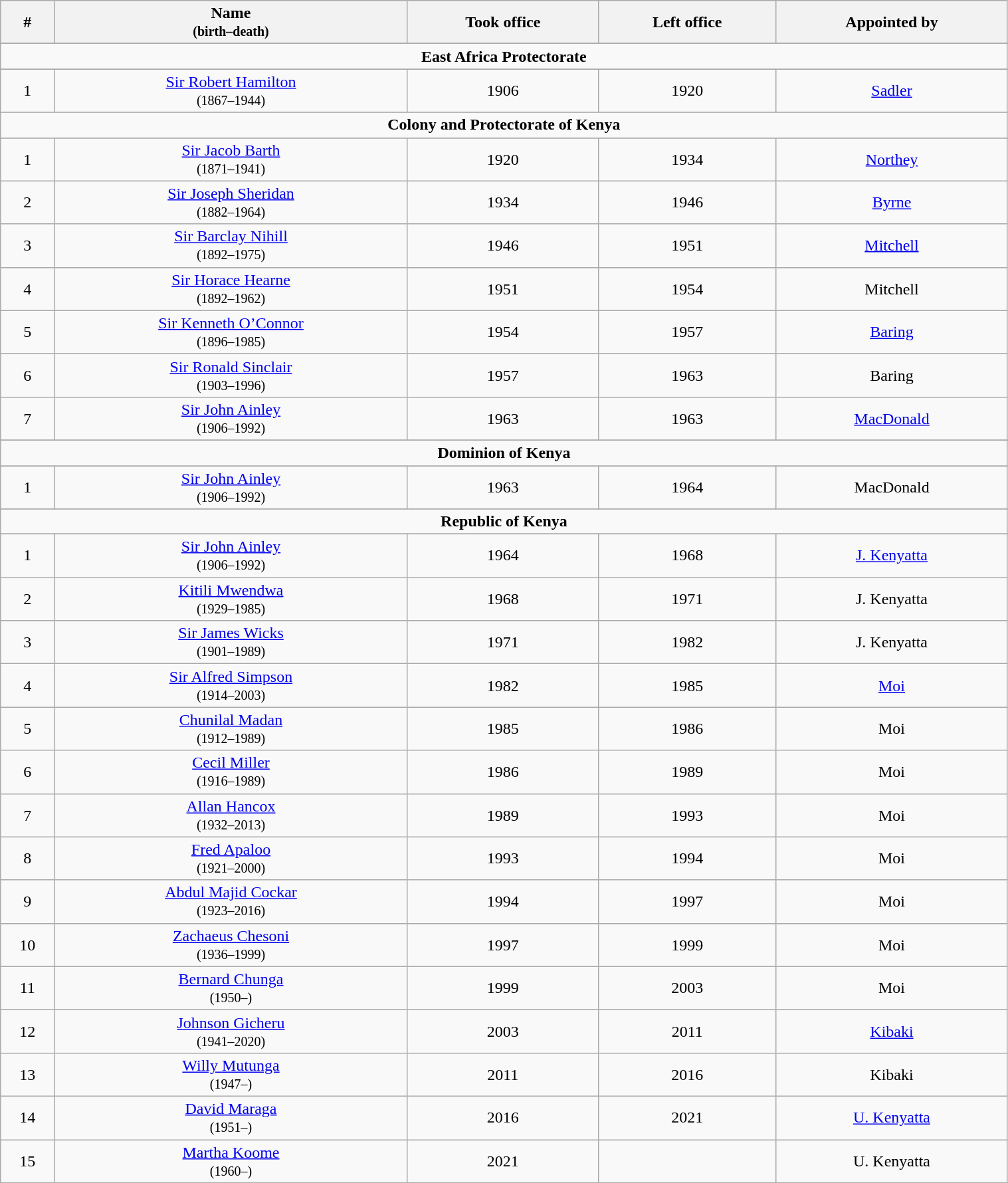<table class="wikitable" width="80%" style="text-align:center;">
<tr>
<th>#</th>
<th>Name<br><small>(birth–death)</small></th>
<th>Took office</th>
<th>Left office</th>
<th>Appointed by</th>
</tr>
<tr align=center>
</tr>
<tr align=center>
</tr>
<tr>
</tr>
<tr align=center>
<td colspan="7"><strong>East Africa Protectorate</strong></td>
</tr>
<tr align=center>
</tr>
<tr>
</tr>
<tr>
<td>1</td>
<td><a href='#'>Sir Robert Hamilton</a><br><small>(1867–1944)</small></td>
<td>1906</td>
<td>1920</td>
<td><a href='#'>Sadler</a></td>
</tr>
<tr>
</tr>
<tr align=center>
<td colspan="7"><strong>Colony and Protectorate of Kenya</strong></td>
</tr>
<tr align=center>
</tr>
<tr>
<td>1</td>
<td><a href='#'>Sir Jacob Barth</a><br><small>(1871–1941)</small></td>
<td>1920</td>
<td>1934</td>
<td><a href='#'>Northey</a></td>
</tr>
<tr>
<td>2</td>
<td><a href='#'>Sir Joseph Sheridan</a><br><small>(1882–1964)</small></td>
<td>1934</td>
<td>1946</td>
<td><a href='#'>Byrne</a></td>
</tr>
<tr>
<td>3</td>
<td><a href='#'>Sir Barclay Nihill</a><br><small>(1892–1975)</small></td>
<td>1946</td>
<td>1951</td>
<td><a href='#'>Mitchell</a></td>
</tr>
<tr>
<td>4</td>
<td><a href='#'>Sir Horace Hearne</a><br><small>(1892–1962)</small></td>
<td>1951</td>
<td>1954</td>
<td>Mitchell</td>
</tr>
<tr>
<td>5</td>
<td><a href='#'>Sir Kenneth O’Connor</a><br><small>(1896–1985)</small></td>
<td>1954</td>
<td>1957</td>
<td><a href='#'>Baring</a></td>
</tr>
<tr>
<td>6</td>
<td><a href='#'>Sir Ronald Sinclair</a><br><small>(1903–1996)</small></td>
<td>1957</td>
<td>1963</td>
<td>Baring</td>
</tr>
<tr>
<td>7</td>
<td><a href='#'>Sir John Ainley</a><br><small>(1906–1992)</small></td>
<td>1963</td>
<td>1963</td>
<td><a href='#'>MacDonald</a></td>
</tr>
<tr>
</tr>
<tr align=center>
<td colspan="7"><strong>Dominion of Kenya</strong></td>
</tr>
<tr align=center>
</tr>
<tr>
<td>1</td>
<td><a href='#'>Sir John Ainley</a><br><small>(1906–1992)</small></td>
<td>1963</td>
<td>1964</td>
<td>MacDonald</td>
</tr>
<tr>
</tr>
<tr align=center>
<td colspan="7"><strong>Republic of Kenya</strong></td>
</tr>
<tr align=center>
</tr>
<tr>
<td>1</td>
<td><a href='#'>Sir John Ainley</a><br><small>(1906–1992)</small></td>
<td>1964</td>
<td>1968</td>
<td><a href='#'>J. Kenyatta</a></td>
</tr>
<tr>
<td>2</td>
<td><a href='#'>Kitili Mwendwa</a><br><small>(1929–1985)</small></td>
<td>1968</td>
<td>1971</td>
<td>J. Kenyatta</td>
</tr>
<tr>
<td>3</td>
<td><a href='#'>Sir James Wicks</a><br><small>(1901–1989)</small></td>
<td>1971</td>
<td>1982</td>
<td>J. Kenyatta</td>
</tr>
<tr>
<td>4</td>
<td><a href='#'>Sir Alfred Simpson</a><br><small>(1914–2003)</small></td>
<td>1982</td>
<td>1985</td>
<td><a href='#'>Moi</a></td>
</tr>
<tr>
<td>5</td>
<td><a href='#'>Chunilal Madan</a><br><small>(1912–1989)</small></td>
<td>1985</td>
<td>1986</td>
<td>Moi</td>
</tr>
<tr>
<td>6</td>
<td><a href='#'>Cecil Miller</a><br><small>(1916–1989)</small></td>
<td>1986</td>
<td>1989</td>
<td>Moi</td>
</tr>
<tr>
<td>7</td>
<td><a href='#'>Allan Hancox</a><br><small>(1932–2013)</small></td>
<td>1989</td>
<td>1993</td>
<td>Moi</td>
</tr>
<tr>
<td>8</td>
<td><a href='#'>Fred Apaloo</a><br><small>(1921–2000)</small></td>
<td>1993</td>
<td>1994</td>
<td>Moi</td>
</tr>
<tr>
<td>9</td>
<td><a href='#'>Abdul Majid Cockar</a><br><small>(1923–2016)</small></td>
<td>1994</td>
<td>1997</td>
<td>Moi</td>
</tr>
<tr>
<td>10</td>
<td><a href='#'>Zachaeus Chesoni</a><br><small>(1936–1999)</small></td>
<td>1997</td>
<td>1999</td>
<td>Moi</td>
</tr>
<tr>
<td>11</td>
<td><a href='#'>Bernard Chunga</a><br><small>(1950–)</small></td>
<td>1999</td>
<td>2003</td>
<td>Moi</td>
</tr>
<tr>
<td>12</td>
<td><a href='#'>Johnson Gicheru</a><br><small>(1941–2020)</small></td>
<td>2003</td>
<td>2011</td>
<td><a href='#'>Kibaki</a></td>
</tr>
<tr>
<td>13</td>
<td><a href='#'>Willy Mutunga</a><br><small>(1947–)</small></td>
<td>2011</td>
<td>2016</td>
<td>Kibaki</td>
</tr>
<tr>
<td>14</td>
<td><a href='#'>David Maraga</a><br><small>(1951–)</small></td>
<td>2016</td>
<td>2021</td>
<td><a href='#'>U. Kenyatta</a></td>
</tr>
<tr>
<td>15</td>
<td><a href='#'>Martha Koome</a><br><small>(1960–)</small></td>
<td>2021</td>
<td></td>
<td>U. Kenyatta</td>
</tr>
</table>
